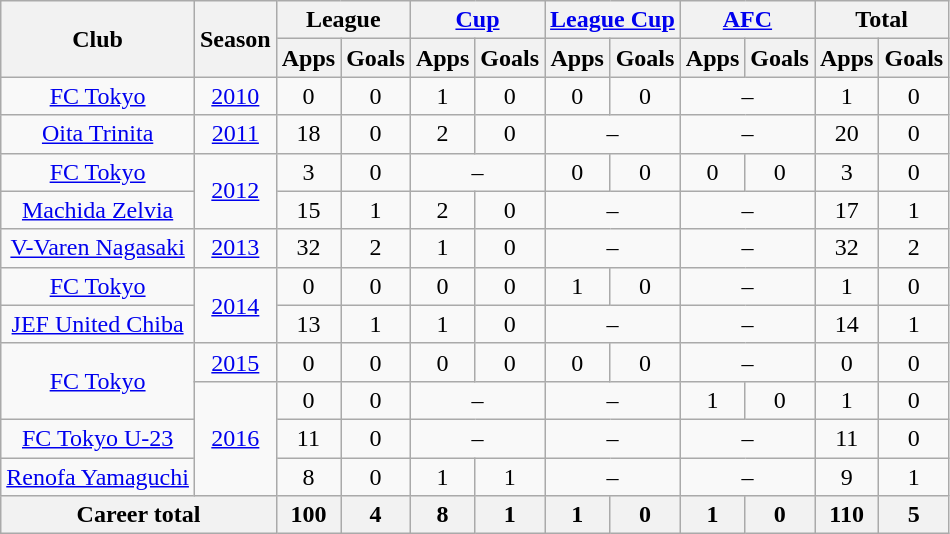<table class="wikitable" style="text-align: center;">
<tr>
<th rowspan="2">Club</th>
<th rowspan="2">Season</th>
<th colspan="2">League</th>
<th colspan="2"><a href='#'>Cup</a></th>
<th colspan="2"><a href='#'>League Cup</a></th>
<th colspan="2"><a href='#'>AFC</a></th>
<th colspan="2">Total</th>
</tr>
<tr>
<th>Apps</th>
<th>Goals</th>
<th>Apps</th>
<th>Goals</th>
<th>Apps</th>
<th>Goals</th>
<th>Apps</th>
<th>Goals</th>
<th>Apps</th>
<th>Goals</th>
</tr>
<tr>
<td><a href='#'>FC Tokyo</a></td>
<td><a href='#'>2010</a></td>
<td>0</td>
<td>0</td>
<td>1</td>
<td>0</td>
<td>0</td>
<td>0</td>
<td colspan="2">–</td>
<td>1</td>
<td>0</td>
</tr>
<tr>
<td><a href='#'>Oita Trinita</a></td>
<td><a href='#'>2011</a></td>
<td>18</td>
<td>0</td>
<td>2</td>
<td>0</td>
<td colspan="2">–</td>
<td colspan="2">–</td>
<td>20</td>
<td>0</td>
</tr>
<tr>
<td><a href='#'>FC Tokyo</a></td>
<td rowspan="2"><a href='#'>2012</a></td>
<td>3</td>
<td>0</td>
<td colspan="2">–</td>
<td>0</td>
<td>0</td>
<td>0</td>
<td>0</td>
<td>3</td>
<td>0</td>
</tr>
<tr>
<td><a href='#'>Machida Zelvia</a></td>
<td>15</td>
<td>1</td>
<td>2</td>
<td>0</td>
<td colspan="2">–</td>
<td colspan="2">–</td>
<td>17</td>
<td>1</td>
</tr>
<tr>
<td><a href='#'>V-Varen Nagasaki</a></td>
<td><a href='#'>2013</a></td>
<td>32</td>
<td>2</td>
<td>1</td>
<td>0</td>
<td colspan="2">–</td>
<td colspan="2">–</td>
<td>32</td>
<td>2</td>
</tr>
<tr>
<td><a href='#'>FC Tokyo</a></td>
<td rowspan="2"><a href='#'>2014</a></td>
<td>0</td>
<td>0</td>
<td>0</td>
<td>0</td>
<td>1</td>
<td>0</td>
<td colspan="2">–</td>
<td>1</td>
<td>0</td>
</tr>
<tr>
<td><a href='#'>JEF United Chiba</a></td>
<td>13</td>
<td>1</td>
<td>1</td>
<td>0</td>
<td colspan="2">–</td>
<td colspan="2">–</td>
<td>14</td>
<td>1</td>
</tr>
<tr>
<td rowspan="2"><a href='#'>FC Tokyo</a></td>
<td><a href='#'>2015</a></td>
<td>0</td>
<td>0</td>
<td>0</td>
<td>0</td>
<td>0</td>
<td>0</td>
<td colspan="2">–</td>
<td>0</td>
<td>0</td>
</tr>
<tr>
<td rowspan="3"><a href='#'>2016</a></td>
<td>0</td>
<td>0</td>
<td colspan="2">–</td>
<td colspan="2">–</td>
<td>1</td>
<td>0</td>
<td>1</td>
<td>0</td>
</tr>
<tr>
<td><a href='#'>FC Tokyo U-23</a></td>
<td>11</td>
<td>0</td>
<td colspan="2">–</td>
<td colspan="2">–</td>
<td colspan="2">–</td>
<td>11</td>
<td>0</td>
</tr>
<tr>
<td><a href='#'>Renofa Yamaguchi</a></td>
<td>8</td>
<td>0</td>
<td>1</td>
<td>1</td>
<td colspan="2">–</td>
<td colspan="2">–</td>
<td>9</td>
<td>1</td>
</tr>
<tr>
<th colspan="2">Career total</th>
<th>100</th>
<th>4</th>
<th>8</th>
<th>1</th>
<th>1</th>
<th>0</th>
<th>1</th>
<th>0</th>
<th>110</th>
<th>5</th>
</tr>
</table>
